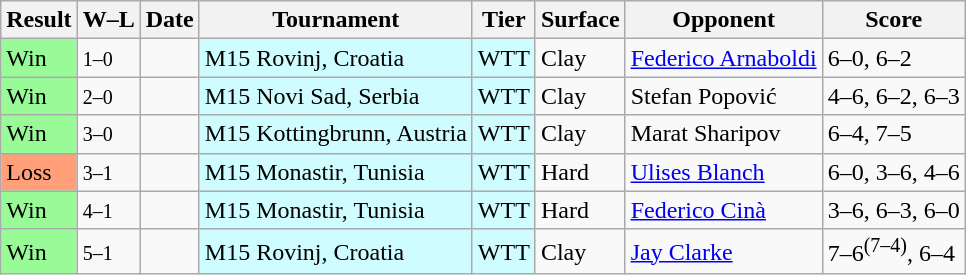<table class="sortable wikitable">
<tr>
<th>Result</th>
<th class="unsortable">W–L</th>
<th>Date</th>
<th>Tournament</th>
<th>Tier</th>
<th>Surface</th>
<th>Opponent</th>
<th class="unsortable">Score</th>
</tr>
<tr>
<td bgcolor=98fb98>Win</td>
<td><small>1–0</small></td>
<td></td>
<td style="background:#cffcff;">M15 Rovinj, Croatia</td>
<td style="background:#cffcff;">WTT</td>
<td>Clay</td>
<td> <a href='#'>Federico Arnaboldi</a></td>
<td>6–0, 6–2</td>
</tr>
<tr>
<td bgcolor=98fb98>Win</td>
<td><small>2–0</small></td>
<td></td>
<td style="background:#cffcff;">M15 Novi Sad, Serbia</td>
<td style="background:#cffcff;">WTT</td>
<td>Clay</td>
<td> Stefan Popović</td>
<td>4–6, 6–2, 6–3</td>
</tr>
<tr>
<td bgcolor=98fb98>Win</td>
<td><small>3–0</small></td>
<td></td>
<td style="background:#cffcff;">M15 Kottingbrunn, Austria</td>
<td style="background:#cffcff;">WTT</td>
<td>Clay</td>
<td> Marat Sharipov</td>
<td>6–4, 7–5</td>
</tr>
<tr>
<td bgcolor=ffa07a>Loss</td>
<td><small>3–1</small></td>
<td></td>
<td style="background:#cffcff;">M15 Monastir, Tunisia</td>
<td style="background:#cffcff;">WTT</td>
<td>Hard</td>
<td> <a href='#'>Ulises Blanch</a></td>
<td>6–0, 3–6, 4–6</td>
</tr>
<tr>
<td bgcolor=98fb98>Win</td>
<td><small>4–1</small></td>
<td></td>
<td style="background:#cffcff;">M15 Monastir, Tunisia</td>
<td style="background:#cffcff;">WTT</td>
<td>Hard</td>
<td> <a href='#'>Federico Cinà</a></td>
<td>3–6, 6–3, 6–0</td>
</tr>
<tr>
<td bgcolor=98fb98>Win</td>
<td><small>5–1</small></td>
<td></td>
<td style="background:#cffcff;">M15 Rovinj, Croatia</td>
<td style="background:#cffcff;">WTT</td>
<td>Clay</td>
<td> <a href='#'>Jay Clarke</a></td>
<td>7–6<sup>(7–4)</sup>, 6–4</td>
</tr>
</table>
